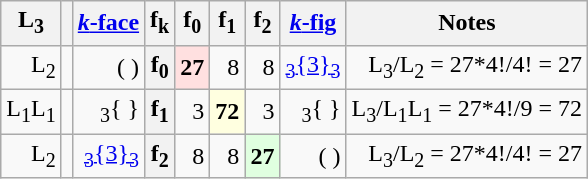<table class=wikitable>
<tr>
<th>L<sub>3</sub></th>
<th></th>
<th><a href='#'><em>k</em>-face</a></th>
<th>f<sub>k</sub></th>
<th>f<sub>0</sub></th>
<th>f<sub>1</sub></th>
<th>f<sub>2</sub></th>
<th><a href='#'><em>k</em>-fig</a></th>
<th>Notes</th>
</tr>
<tr align=right>
<td>L<sub>2</sub></td>
<td></td>
<td>( )</td>
<th>f<sub>0</sub></th>
<td BGCOLOR="#ffe0e0"><strong>27</strong></td>
<td>8</td>
<td>8</td>
<td><a href='#'><sub>3</sub>{3}<sub>3</sub></a></td>
<td>L<sub>3</sub>/L<sub>2</sub> = 27*4!/4! = 27</td>
</tr>
<tr align=right>
<td>L<sub>1</sub>L<sub>1</sub></td>
<td></td>
<td><sub>3</sub>{ }</td>
<th>f<sub>1</sub></th>
<td>3</td>
<td BGCOLOR="#ffffe0"><strong>72</strong></td>
<td>3</td>
<td><sub>3</sub>{ }</td>
<td>L<sub>3</sub>/L<sub>1</sub>L<sub>1</sub> = 27*4!/9 = 72</td>
</tr>
<tr align=right>
<td>L<sub>2</sub></td>
<td></td>
<td><a href='#'><sub>3</sub>{3}<sub>3</sub></a></td>
<th>f<sub>2</sub></th>
<td>8</td>
<td>8</td>
<td BGCOLOR="#e0ffe0"><strong>27</strong></td>
<td>( )</td>
<td>L<sub>3</sub>/L<sub>2</sub> = 27*4!/4! = 27</td>
</tr>
</table>
